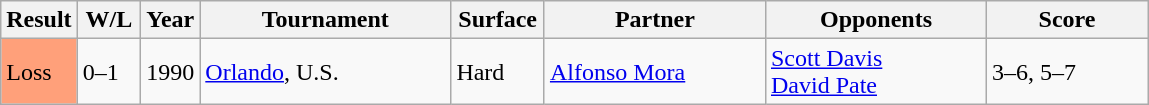<table class="sortable wikitable">
<tr>
<th style="width:40px">Result</th>
<th style="width:35px" class="unsortable">W/L</th>
<th style="width:30px">Year</th>
<th style="width:160px">Tournament</th>
<th style="width:55px">Surface</th>
<th style="width:140px">Partner</th>
<th style="width:140px">Opponents</th>
<th style="width:100px" class="unsortable">Score</th>
</tr>
<tr>
<td style="background:#ffa07a;">Loss</td>
<td>0–1</td>
<td>1990</td>
<td><a href='#'>Orlando</a>, U.S.</td>
<td>Hard</td>
<td> <a href='#'>Alfonso Mora</a></td>
<td> <a href='#'>Scott Davis</a><br> <a href='#'>David Pate</a></td>
<td>3–6, 5–7</td>
</tr>
</table>
